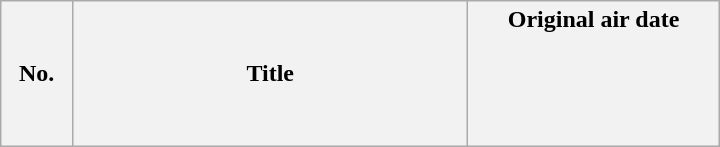<table class="wikitable plainrowheaders" style="width:30em">
<tr>
<th width="10%">No.</th>
<th width="55%">Title</th>
<th width="35%">Original air date<br><br><br><br><br>




</th>
</tr>
</table>
